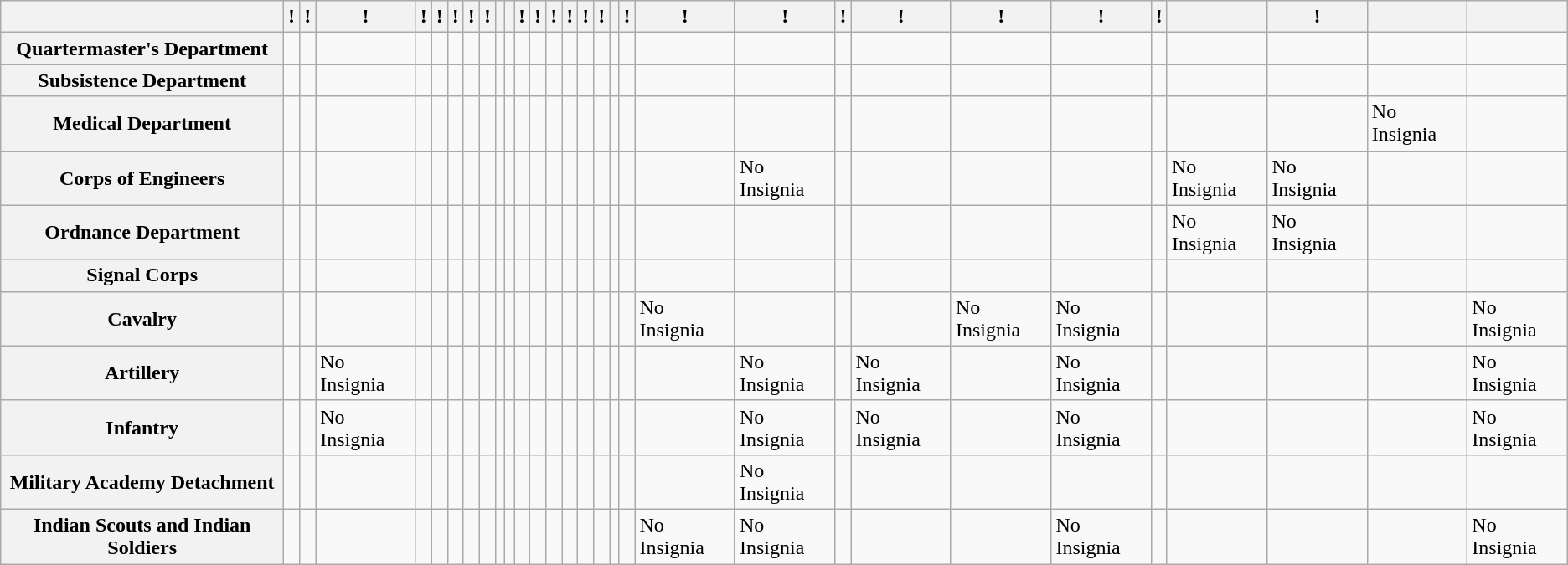<table class="wikitable">
<tr>
<th></th>
<th>!<small></small></th>
<th>!<small></small></th>
<th>!<small></small></th>
<th>!<small></small></th>
<th>!<small></small></th>
<th>!<small></small></th>
<th>!<small></small></th>
<th>!<small></small></th>
<th><small></small></th>
<th><small></small></th>
<th>!<small></small></th>
<th>!<small></small></th>
<th>!<small></small></th>
<th>!<small></small></th>
<th>!<small></small></th>
<th>!<small></small></th>
<th><small></small></th>
<th>!<small></small></th>
<th>!<small></small></th>
<th>!<small></small></th>
<th>!<small></small></th>
<th>!<small></small></th>
<th>!<small></small></th>
<th>!<small></small></th>
<th>!<small></small></th>
<th><small></small></th>
<th>!<small></small></th>
<th><small></small></th>
<th><small></small></th>
</tr>
<tr>
<th>Quartermaster's Department</th>
<td></td>
<td></td>
<td></td>
<td></td>
<td></td>
<td></td>
<td></td>
<td></td>
<td></td>
<td></td>
<td></td>
<td></td>
<td></td>
<td></td>
<td></td>
<td></td>
<td></td>
<td></td>
<td></td>
<td></td>
<td></td>
<td></td>
<td></td>
<td></td>
<td></td>
<td></td>
<td></td>
<td></td>
<td></td>
</tr>
<tr>
<th>Subsistence Department</th>
<td></td>
<td></td>
<td></td>
<td></td>
<td></td>
<td></td>
<td></td>
<td></td>
<td></td>
<td></td>
<td></td>
<td></td>
<td></td>
<td></td>
<td></td>
<td></td>
<td></td>
<td></td>
<td></td>
<td></td>
<td></td>
<td></td>
<td></td>
<td></td>
<td></td>
<td></td>
<td></td>
<td></td>
<td></td>
</tr>
<tr>
<th>Medical Department</th>
<td></td>
<td></td>
<td></td>
<td></td>
<td></td>
<td></td>
<td></td>
<td></td>
<td></td>
<td></td>
<td></td>
<td></td>
<td></td>
<td></td>
<td></td>
<td></td>
<td></td>
<td></td>
<td></td>
<td></td>
<td></td>
<td></td>
<td></td>
<td></td>
<td></td>
<td></td>
<td></td>
<td>No Insignia</td>
<td></td>
</tr>
<tr>
<th>Corps of Engineers</th>
<td></td>
<td></td>
<td></td>
<td></td>
<td></td>
<td></td>
<td></td>
<td></td>
<td></td>
<td></td>
<td></td>
<td></td>
<td></td>
<td></td>
<td></td>
<td></td>
<td></td>
<td></td>
<td></td>
<td>No Insignia</td>
<td></td>
<td></td>
<td></td>
<td></td>
<td></td>
<td>No Insignia</td>
<td>No Insignia</td>
<td></td>
<td></td>
</tr>
<tr>
<th>Ordnance Department</th>
<td></td>
<td></td>
<td></td>
<td></td>
<td></td>
<td></td>
<td></td>
<td></td>
<td></td>
<td></td>
<td></td>
<td></td>
<td></td>
<td></td>
<td></td>
<td></td>
<td></td>
<td></td>
<td></td>
<td></td>
<td></td>
<td></td>
<td></td>
<td></td>
<td></td>
<td>No Insignia</td>
<td>No Insignia</td>
<td></td>
<td></td>
</tr>
<tr>
<th>Signal Corps</th>
<td></td>
<td></td>
<td></td>
<td></td>
<td></td>
<td></td>
<td></td>
<td></td>
<td></td>
<td></td>
<td></td>
<td></td>
<td></td>
<td></td>
<td></td>
<td></td>
<td></td>
<td></td>
<td></td>
<td></td>
<td></td>
<td></td>
<td></td>
<td></td>
<td></td>
<td></td>
<td></td>
<td></td>
<td></td>
</tr>
<tr>
<th>Cavalry</th>
<td></td>
<td></td>
<td></td>
<td></td>
<td></td>
<td></td>
<td></td>
<td></td>
<td></td>
<td></td>
<td></td>
<td></td>
<td></td>
<td></td>
<td></td>
<td></td>
<td></td>
<td></td>
<td>No Insignia</td>
<td></td>
<td></td>
<td></td>
<td>No Insignia</td>
<td>No Insignia</td>
<td></td>
<td></td>
<td></td>
<td></td>
<td>No Insignia</td>
</tr>
<tr>
<th>Artillery</th>
<td></td>
<td></td>
<td>No Insignia</td>
<td></td>
<td></td>
<td></td>
<td></td>
<td></td>
<td></td>
<td></td>
<td></td>
<td></td>
<td></td>
<td></td>
<td></td>
<td></td>
<td></td>
<td></td>
<td></td>
<td>No Insignia</td>
<td></td>
<td>No Insignia</td>
<td></td>
<td>No Insignia</td>
<td></td>
<td></td>
<td></td>
<td></td>
<td>No Insignia</td>
</tr>
<tr>
<th>Infantry</th>
<td></td>
<td></td>
<td>No Insignia</td>
<td></td>
<td></td>
<td></td>
<td></td>
<td></td>
<td></td>
<td></td>
<td></td>
<td></td>
<td></td>
<td></td>
<td></td>
<td></td>
<td></td>
<td></td>
<td></td>
<td>No Insignia</td>
<td></td>
<td>No Insignia</td>
<td></td>
<td>No Insignia</td>
<td></td>
<td></td>
<td></td>
<td></td>
<td>No Insignia</td>
</tr>
<tr>
<th>Military Academy Detachment</th>
<td></td>
<td></td>
<td></td>
<td></td>
<td></td>
<td></td>
<td></td>
<td></td>
<td></td>
<td></td>
<td></td>
<td></td>
<td></td>
<td></td>
<td></td>
<td></td>
<td></td>
<td></td>
<td></td>
<td>No Insignia</td>
<td></td>
<td></td>
<td></td>
<td></td>
<td></td>
<td></td>
<td></td>
<td></td>
<td></td>
</tr>
<tr>
<th>Indian Scouts and Indian Soldiers</th>
<td></td>
<td></td>
<td></td>
<td></td>
<td></td>
<td></td>
<td></td>
<td></td>
<td></td>
<td></td>
<td></td>
<td></td>
<td></td>
<td></td>
<td></td>
<td></td>
<td></td>
<td></td>
<td>No Insignia</td>
<td>No Insignia</td>
<td></td>
<td></td>
<td></td>
<td>No Insignia</td>
<td></td>
<td></td>
<td></td>
<td></td>
<td>No Insignia</td>
</tr>
</table>
